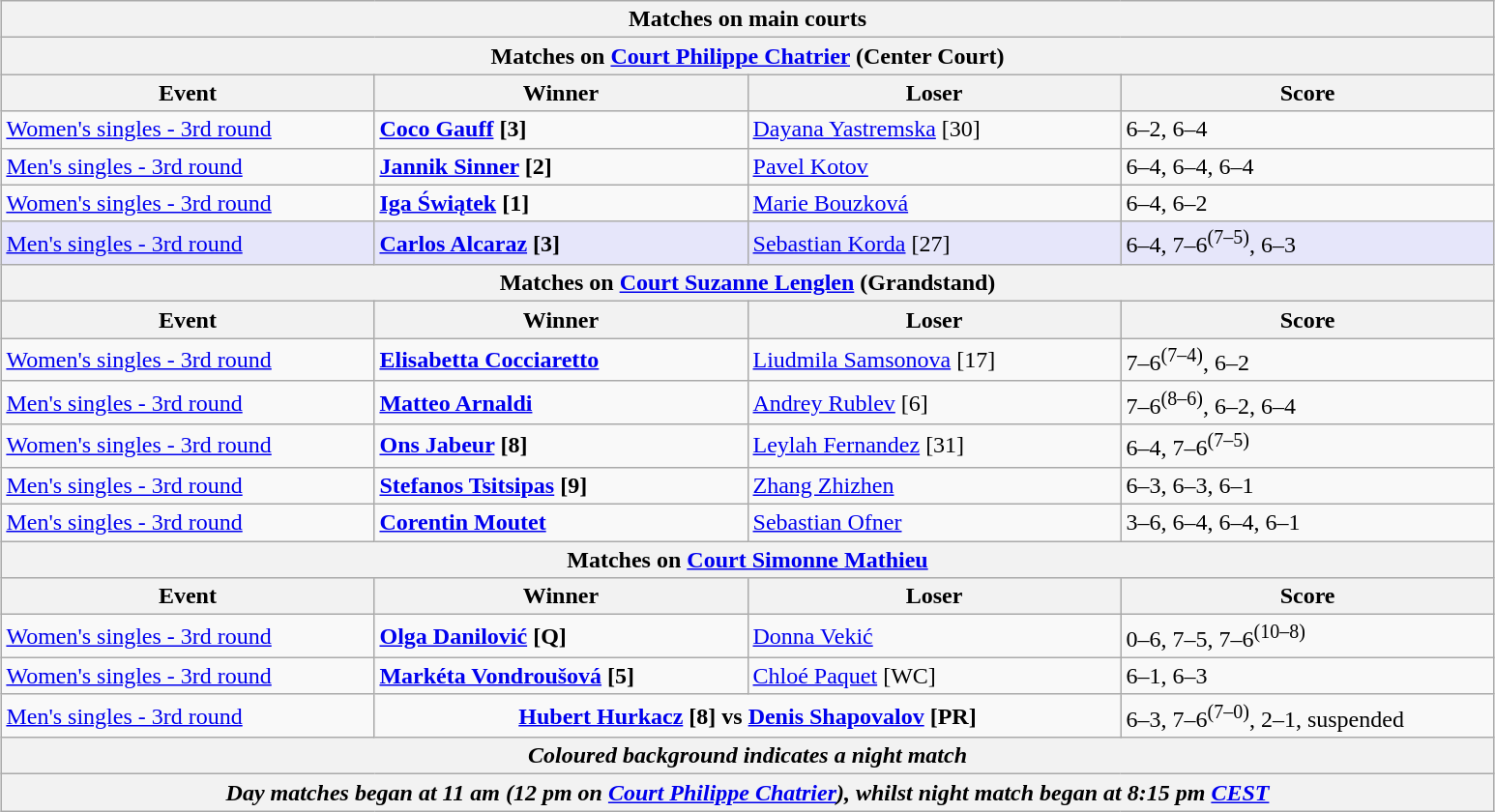<table class="wikitable" style="margin:auto;">
<tr>
<th colspan=4 style=white-space:nowrap>Matches on main courts</th>
</tr>
<tr>
<th colspan=4>Matches on <a href='#'>Court Philippe Chatrier</a> (Center Court)</th>
</tr>
<tr>
<th width=250>Event</th>
<th width=250>Winner</th>
<th width=250>Loser</th>
<th width=250>Score</th>
</tr>
<tr>
<td><a href='#'>Women's singles - 3rd round</a></td>
<td><strong> <a href='#'>Coco Gauff</a> [3]</strong></td>
<td> <a href='#'>Dayana Yastremska</a> [30]</td>
<td>6–2, 6–4</td>
</tr>
<tr>
<td><a href='#'>Men's singles - 3rd round</a></td>
<td><strong> <a href='#'>Jannik Sinner</a> [2]</strong></td>
<td> <a href='#'>Pavel Kotov</a></td>
<td>6–4, 6–4, 6–4</td>
</tr>
<tr>
<td><a href='#'>Women's singles - 3rd round</a></td>
<td><strong> <a href='#'>Iga Świątek</a> [1]</strong></td>
<td> <a href='#'>Marie Bouzková</a></td>
<td>6–4, 6–2</td>
</tr>
<tr style="background:lavender">
<td><a href='#'>Men's singles - 3rd round</a></td>
<td><strong> <a href='#'>Carlos Alcaraz</a> [3]</strong></td>
<td> <a href='#'>Sebastian Korda</a> [27]</td>
<td>6–4, 7–6<sup>(7–5)</sup>, 6–3</td>
</tr>
<tr>
<th colspan=4>Matches on <a href='#'>Court Suzanne Lenglen</a> (Grandstand)</th>
</tr>
<tr>
<th width=250>Event</th>
<th width=250>Winner</th>
<th width=250>Loser</th>
<th width=250>Score</th>
</tr>
<tr>
<td><a href='#'>Women's singles - 3rd round</a></td>
<td><strong> <a href='#'>Elisabetta Cocciaretto</a></strong></td>
<td> <a href='#'>Liudmila Samsonova</a> [17]</td>
<td>7–6<sup>(7–4)</sup>, 6–2</td>
</tr>
<tr>
<td><a href='#'>Men's singles - 3rd round</a></td>
<td><strong> <a href='#'>Matteo Arnaldi</a></strong></td>
<td> <a href='#'>Andrey Rublev</a> [6]</td>
<td>7–6<sup>(8–6)</sup>, 6–2, 6–4</td>
</tr>
<tr>
<td><a href='#'>Women's singles - 3rd round</a></td>
<td><strong> <a href='#'>Ons Jabeur</a> [8]</strong></td>
<td> <a href='#'>Leylah Fernandez</a> [31]</td>
<td>6–4, 7–6<sup>(7–5)</sup></td>
</tr>
<tr>
<td><a href='#'>Men's singles - 3rd round</a></td>
<td><strong> <a href='#'>Stefanos Tsitsipas</a> [9]</strong></td>
<td> <a href='#'>Zhang Zhizhen</a></td>
<td>6–3, 6–3, 6–1</td>
</tr>
<tr>
<td><a href='#'>Men's singles - 3rd round</a></td>
<td><strong> <a href='#'>Corentin Moutet</a></strong></td>
<td> <a href='#'>Sebastian Ofner</a></td>
<td>3–6, 6–4, 6–4, 6–1</td>
</tr>
<tr>
<th colspan=4>Matches on <a href='#'>Court Simonne Mathieu</a></th>
</tr>
<tr>
<th width=250>Event</th>
<th width=250>Winner</th>
<th width=250>Loser</th>
<th width=250>Score</th>
</tr>
<tr>
<td><a href='#'>Women's singles - 3rd round</a></td>
<td><strong> <a href='#'>Olga Danilović</a> [Q]</strong></td>
<td> <a href='#'>Donna Vekić</a></td>
<td>0–6, 7–5, 7–6<sup>(10–8)</sup></td>
</tr>
<tr>
<td><a href='#'>Women's singles - 3rd round</a></td>
<td><strong> <a href='#'>Markéta Vondroušová</a> [5]</strong></td>
<td> <a href='#'>Chloé Paquet</a> [WC]</td>
<td>6–1, 6–3</td>
</tr>
<tr>
<td><a href='#'>Men's singles - 3rd round</a></td>
<td colspan=2 align=center><strong> <a href='#'>Hubert Hurkacz</a> [8] vs  <a href='#'>Denis Shapovalov</a> [PR]</strong></td>
<td>6–3, 7–6<sup>(7–0)</sup>, 2–1, suspended</td>
</tr>
<tr>
<th colspan=4><em>Coloured background indicates a night match</em></th>
</tr>
<tr>
<th colspan=4><em>Day matches began at 11 am (12 pm on <a href='#'>Court Philippe Chatrier</a>), whilst night match began at 8:15 pm <a href='#'>CEST</a></em></th>
</tr>
</table>
